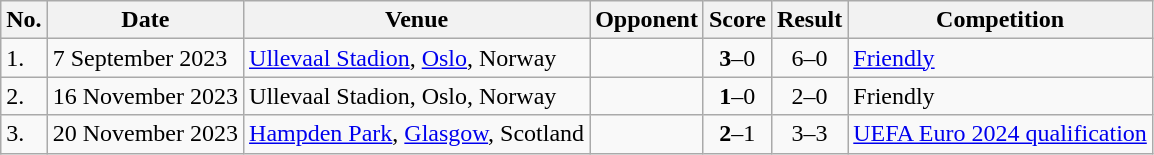<table class="wikitable">
<tr>
<th>No.</th>
<th>Date</th>
<th>Venue</th>
<th>Opponent</th>
<th>Score</th>
<th>Result</th>
<th>Competition</th>
</tr>
<tr>
<td>1.</td>
<td>7 September 2023</td>
<td><a href='#'>Ullevaal Stadion</a>, <a href='#'>Oslo</a>, Norway</td>
<td></td>
<td align=center><strong>3</strong>–0</td>
<td align=center>6–0</td>
<td><a href='#'>Friendly</a></td>
</tr>
<tr>
<td>2.</td>
<td>16 November 2023</td>
<td>Ullevaal Stadion, Oslo, Norway</td>
<td></td>
<td align=center><strong>1</strong>–0</td>
<td align=center>2–0</td>
<td>Friendly</td>
</tr>
<tr>
<td>3.</td>
<td>20 November 2023</td>
<td><a href='#'>Hampden Park</a>, <a href='#'>Glasgow</a>, Scotland</td>
<td></td>
<td align=center><strong>2</strong>–1</td>
<td align=center>3–3</td>
<td><a href='#'>UEFA Euro 2024 qualification</a></td>
</tr>
</table>
